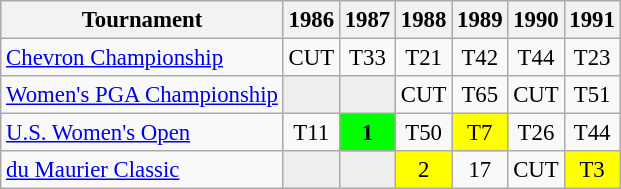<table class="wikitable" style="font-size:95%;text-align:center;">
<tr>
<th>Tournament</th>
<th>1986</th>
<th>1987</th>
<th>1988</th>
<th>1989</th>
<th>1990</th>
<th>1991</th>
</tr>
<tr>
<td align=left><a href='#'>Chevron Championship</a></td>
<td>CUT</td>
<td>T33</td>
<td>T21</td>
<td>T42</td>
<td>T44</td>
<td>T23</td>
</tr>
<tr>
<td align=left><a href='#'>Women's PGA Championship</a></td>
<td style="background:#eeeeee;"></td>
<td style="background:#eeeeee;"></td>
<td>CUT</td>
<td>T65</td>
<td>CUT</td>
<td>T51</td>
</tr>
<tr>
<td align=left><a href='#'>U.S. Women's Open</a></td>
<td>T11</td>
<td style="background:lime;"><strong>1</strong></td>
<td>T50</td>
<td style="background:yellow;">T7</td>
<td>T26</td>
<td>T44</td>
</tr>
<tr>
<td align=left><a href='#'>du Maurier Classic</a></td>
<td style="background:#eeeeee;"></td>
<td style="background:#eeeeee;"></td>
<td style="background:yellow;">2</td>
<td>17</td>
<td>CUT</td>
<td style="background:yellow;">T3</td>
</tr>
</table>
